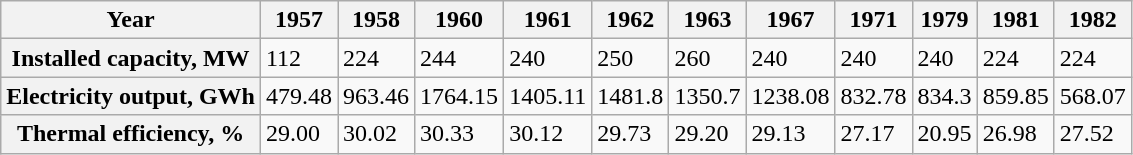<table class="wikitable">
<tr>
<th>Year</th>
<th>1957</th>
<th>1958</th>
<th>1960</th>
<th>1961</th>
<th>1962</th>
<th>1963</th>
<th>1967</th>
<th>1971</th>
<th>1979</th>
<th>1981</th>
<th>1982</th>
</tr>
<tr>
<th>Installed capacity, MW</th>
<td>112</td>
<td>224</td>
<td>244</td>
<td>240</td>
<td>250</td>
<td>260</td>
<td>240</td>
<td>240</td>
<td>240</td>
<td>224</td>
<td>224</td>
</tr>
<tr>
<th>Electricity output, GWh</th>
<td>479.48</td>
<td>963.46</td>
<td>1764.15</td>
<td>1405.11</td>
<td>1481.8</td>
<td>1350.7</td>
<td>1238.08</td>
<td>832.78</td>
<td>834.3</td>
<td>859.85</td>
<td>568.07</td>
</tr>
<tr>
<th>Thermal efficiency, %</th>
<td>29.00</td>
<td>30.02</td>
<td>30.33</td>
<td>30.12</td>
<td>29.73</td>
<td>29.20</td>
<td>29.13</td>
<td>27.17</td>
<td>20.95</td>
<td>26.98</td>
<td>27.52</td>
</tr>
</table>
